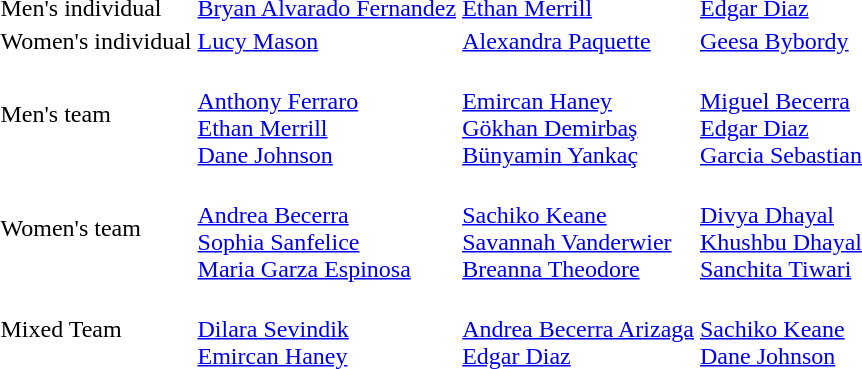<table>
<tr>
<td>Men's individual</td>
<td><a href='#'>Bryan Alvarado Fernandez</a><br></td>
<td><a href='#'>Ethan Merrill</a><br></td>
<td><a href='#'>Edgar Diaz</a><br></td>
</tr>
<tr>
<td>Women's individual</td>
<td><a href='#'>Lucy Mason</a><br></td>
<td><a href='#'>Alexandra Paquette</a><br></td>
<td><a href='#'>Geesa Bybordy</a><br></td>
</tr>
<tr>
<td>Men's team</td>
<td><br><a href='#'>Anthony Ferraro</a><br><a href='#'>Ethan Merrill</a><br><a href='#'>Dane Johnson</a></td>
<td><br><a href='#'>Emircan Haney</a><br><a href='#'>Gökhan Demirbaş</a><br><a href='#'>Bünyamin Yankaç</a></td>
<td><br><a href='#'>Miguel Becerra</a><br><a href='#'>Edgar Diaz</a><br><a href='#'>Garcia Sebastian</a></td>
</tr>
<tr>
<td>Women's team</td>
<td><br><a href='#'>Andrea Becerra</a><br><a href='#'>Sophia Sanfelice</a><br><a href='#'>Maria Garza Espinosa</a></td>
<td><br><a href='#'>Sachiko Keane</a><br><a href='#'>Savannah Vanderwier</a><br><a href='#'>Breanna Theodore</a></td>
<td><br><a href='#'>Divya Dhayal</a><br><a href='#'>Khushbu Dhayal</a><br><a href='#'>Sanchita Tiwari</a></td>
</tr>
<tr>
<td>Mixed Team</td>
<td><br><a href='#'>Dilara Sevindik</a><br><a href='#'>Emircan Haney</a></td>
<td><br><a href='#'>Andrea Becerra Arizaga</a><br><a href='#'>Edgar Diaz</a></td>
<td><br><a href='#'>Sachiko Keane</a><br><a href='#'>Dane Johnson</a></td>
</tr>
</table>
